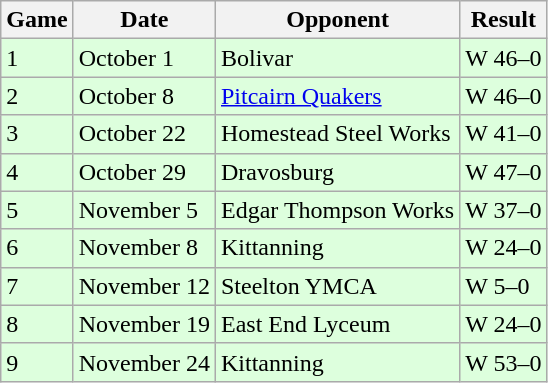<table class="wikitable">
<tr>
<th>Game</th>
<th>Date</th>
<th>Opponent</th>
<th>Result</th>
</tr>
<tr style="background: #ddffdd;">
<td>1</td>
<td>October 1</td>
<td>Bolivar</td>
<td>W 46–0</td>
</tr>
<tr style="background: #ddffdd;">
<td>2</td>
<td>October 8</td>
<td><a href='#'>Pitcairn Quakers</a></td>
<td>W 46–0</td>
</tr>
<tr style="background: #ddffdd;">
<td>3</td>
<td>October 22</td>
<td>Homestead Steel Works</td>
<td>W 41–0</td>
</tr>
<tr style="background: #ddffdd;">
<td>4</td>
<td>October 29</td>
<td>Dravosburg</td>
<td>W 47–0</td>
</tr>
<tr style="background: #ddffdd;">
<td>5</td>
<td>November 5</td>
<td>Edgar Thompson Works</td>
<td>W 37–0</td>
</tr>
<tr style="background: #ddffdd;">
<td>6</td>
<td>November 8</td>
<td>Kittanning</td>
<td>W 24–0</td>
</tr>
<tr style="background: #ddffdd;">
<td>7</td>
<td>November 12</td>
<td>Steelton YMCA</td>
<td>W 5–0</td>
</tr>
<tr style="background: #ddffdd;">
<td>8</td>
<td>November 19</td>
<td>East End Lyceum</td>
<td>W 24–0</td>
</tr>
<tr style="background: #ddffdd;">
<td>9</td>
<td>November 24</td>
<td>Kittanning</td>
<td>W 53–0</td>
</tr>
</table>
